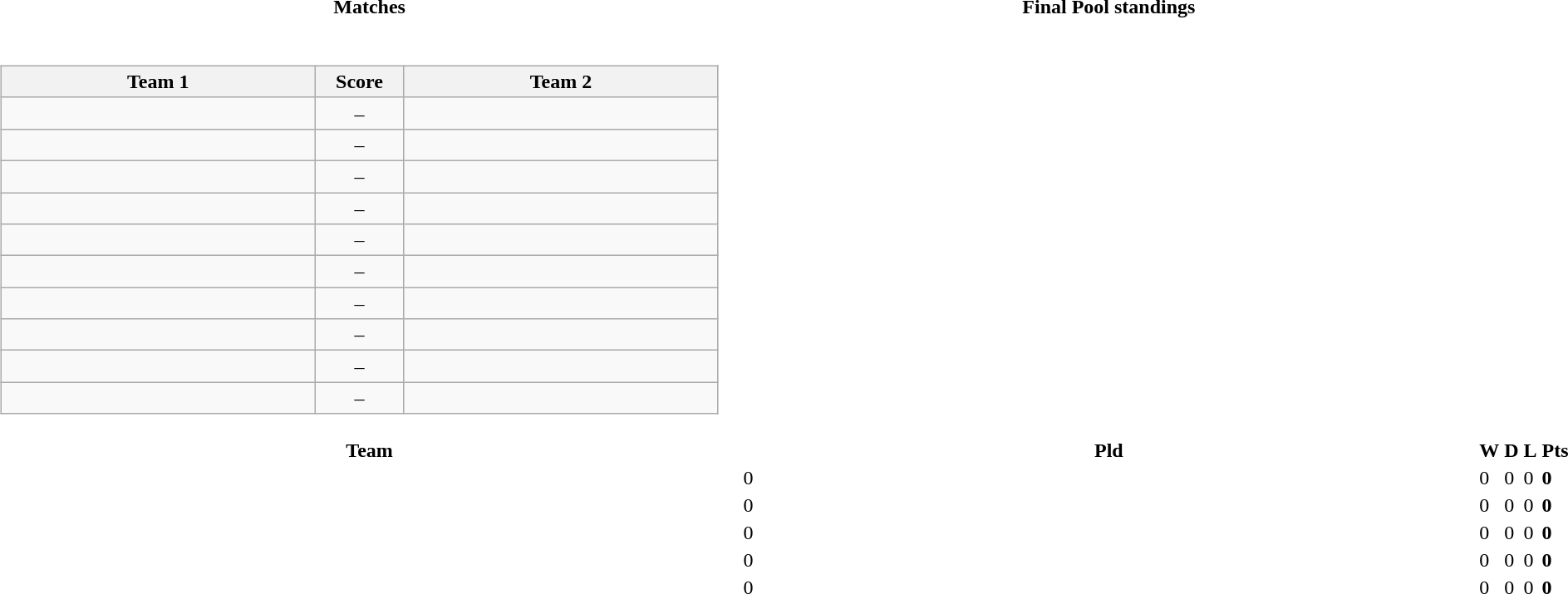<table>
<tr>
<th style="width:50%;">Matches</th>
<th style="width:50%;">Final Pool standings</th>
</tr>
<tr>
<td><br><table class="wikitable" style="text-align: center;">
<tr>
<th style="width:200pt;"><strong>Team 1</strong></th>
<th style="width:50pt;"><strong>Score</strong></th>
<th style="width:200pt;"><strong>Team 2</strong></th>
</tr>
<tr>
<td></td>
<td>–</td>
<td></td>
</tr>
<tr>
<td></td>
<td>–</td>
<td></td>
</tr>
<tr>
<td></td>
<td>–</td>
<td></td>
</tr>
<tr>
<td></td>
<td>–</td>
<td></td>
</tr>
<tr>
<td></td>
<td>–</td>
<td></td>
</tr>
<tr>
<td></td>
<td>–</td>
<td></td>
</tr>
<tr>
<td></td>
<td>–</td>
<td></td>
</tr>
<tr>
<td></td>
<td>–</td>
<td></td>
</tr>
<tr>
<td></td>
<td>–</td>
<td></td>
</tr>
<tr>
<td></td>
<td>–</td>
<td></td>
</tr>
</table>
</td>
<td><br></td>
</tr>
<tr>
<th style="width:200px;">Team</th>
<th width="40">Pld</th>
<th width="40">W</th>
<th width="40">D</th>
<th width="40">L</th>
<th width="40">Pts</th>
</tr>
<tr>
<td align=left></td>
<td>0</td>
<td>0</td>
<td>0</td>
<td>0</td>
<td><strong>0</strong></td>
</tr>
<tr>
<td align=left></td>
<td>0</td>
<td>0</td>
<td>0</td>
<td>0</td>
<td><strong>0</strong></td>
</tr>
<tr>
<td align=left></td>
<td>0</td>
<td>0</td>
<td>0</td>
<td>0</td>
<td><strong>0</strong></td>
</tr>
<tr>
<td align=left></td>
<td>0</td>
<td>0</td>
<td>0</td>
<td>0</td>
<td><strong>0</strong></td>
</tr>
<tr>
<td align=left></td>
<td>0</td>
<td>0</td>
<td>0</td>
<td>0</td>
<td><strong>0</strong></td>
</tr>
</table>
